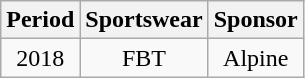<table class="wikitable" style="text-align: center">
<tr>
<th>Period</th>
<th>Sportswear</th>
<th>Sponsor</th>
</tr>
<tr>
<td>2018</td>
<td> FBT</td>
<td rowspan=1> Alpine</td>
</tr>
</table>
